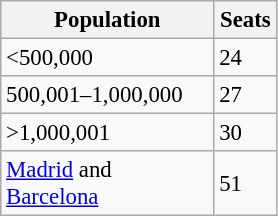<table class="wikitable" style="text-align:left; font-size:95%;">
<tr>
<th width="135">Population</th>
<th width="35">Seats</th>
</tr>
<tr>
<td><500,000</td>
<td>24</td>
</tr>
<tr>
<td>500,001–1,000,000</td>
<td>27</td>
</tr>
<tr>
<td>>1,000,001</td>
<td>30</td>
</tr>
<tr>
<td><a href='#'>Madrid</a> and <a href='#'>Barcelona</a></td>
<td>51</td>
</tr>
</table>
